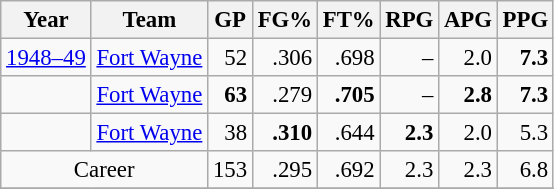<table class="wikitable sortable" style="font-size:95%; text-align:right;">
<tr>
<th>Year</th>
<th>Team</th>
<th>GP</th>
<th>FG%</th>
<th>FT%</th>
<th>RPG</th>
<th>APG</th>
<th>PPG</th>
</tr>
<tr>
<td style="text-align:left;"><a href='#'>1948–49</a></td>
<td style="text-align:left;"><a href='#'>Fort Wayne</a></td>
<td>52</td>
<td>.306</td>
<td>.698</td>
<td>–</td>
<td>2.0</td>
<td><strong>7.3</strong></td>
</tr>
<tr>
<td style="text-align:left;"></td>
<td style="text-align:left;"><a href='#'>Fort Wayne</a></td>
<td><strong>63</strong></td>
<td>.279</td>
<td><strong>.705</strong></td>
<td>–</td>
<td><strong>2.8</strong></td>
<td><strong>7.3</strong></td>
</tr>
<tr>
<td style="text-align:left;"></td>
<td style="text-align:left;"><a href='#'>Fort Wayne</a></td>
<td>38</td>
<td><strong>.310</strong></td>
<td>.644</td>
<td><strong>2.3</strong></td>
<td>2.0</td>
<td>5.3</td>
</tr>
<tr>
<td style="text-align:center;" colspan="2">Career</td>
<td>153</td>
<td>.295</td>
<td>.692</td>
<td>2.3</td>
<td>2.3</td>
<td>6.8</td>
</tr>
<tr>
</tr>
</table>
